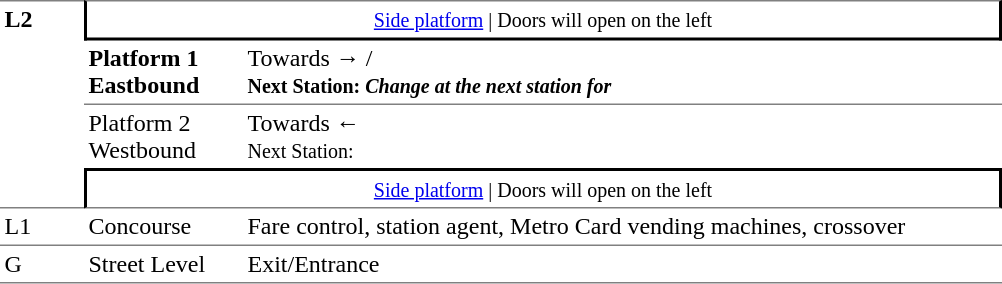<table table border=0 cellspacing=0 cellpadding=3>
<tr>
<td style="border-top:solid 1px grey;border-bottom:solid 1px grey;" width=50 rowspan=4 valign=top><strong>L2</strong></td>
<td style="border-top:solid 1px grey;border-right:solid 2px black;border-left:solid 2px black;border-bottom:solid 2px black;text-align:center;" colspan=2><small><a href='#'>Side platform</a> | Doors will open on the left </small></td>
</tr>
<tr>
<td style="border-bottom:solid 1px grey;" width=100><span><strong>Platform 1</strong><br><strong>Eastbound</strong></span></td>
<td style="border-bottom:solid 1px grey;" width=500>Towards →  / <br><small><strong>Next Station:</strong> </small> <small><strong><em>Change at the next station for <strong><em></small></td>
</tr>
<tr>
<td><span></strong>Platform 2<strong><br></strong>Westbound<strong></span></td>
<td><span></span>Towards ← <br><small></strong>Next Station:<strong> </small></td>
</tr>
<tr>
<td style="border-top:solid 2px black;border-right:solid 2px black;border-left:solid 2px black;border-bottom:solid 1px grey;text-align:center;" colspan=2><small><a href='#'>Side platform</a> | Doors will open on the left </small></td>
</tr>
<tr>
<td valign=top></strong>L1<strong></td>
<td valign=top>Concourse</td>
<td valign=top>Fare control, station agent, Metro Card vending machines, crossover</td>
</tr>
<tr>
<td style="border-bottom:solid 1px grey;border-top:solid 1px grey;" width=50 valign=top></strong>G<strong></td>
<td style="border-top:solid 1px grey;border-bottom:solid 1px grey;" width=100 valign=top>Street Level</td>
<td style="border-top:solid 1px grey;border-bottom:solid 1px grey;" width=500 valign=top>Exit/Entrance</td>
</tr>
</table>
